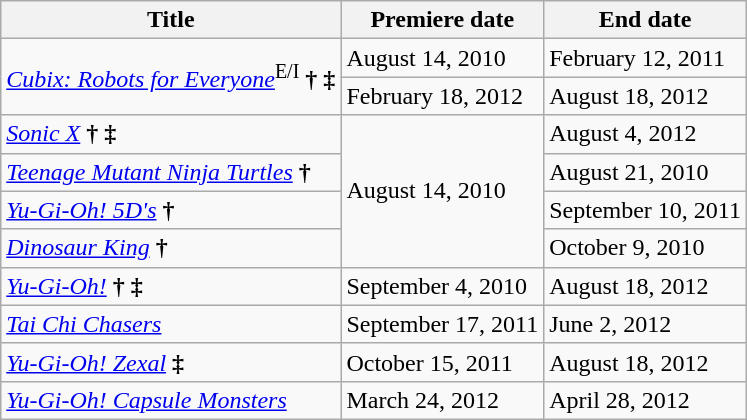<table class="wikitable sortable">
<tr>
<th>Title</th>
<th>Premiere date</th>
<th>End date</th>
</tr>
<tr>
<td rowspan=2><em><a href='#'>Cubix: Robots for Everyone</a></em><sup>E/I</sup> <strong>†</strong> <strong>‡</strong></td>
<td>August 14, 2010</td>
<td>February 12, 2011</td>
</tr>
<tr>
<td>February 18, 2012</td>
<td>August 18, 2012</td>
</tr>
<tr>
<td><em><a href='#'>Sonic X</a></em> <strong>†</strong> <strong>‡</strong></td>
<td rowspan="4">August 14, 2010</td>
<td>August 4, 2012</td>
</tr>
<tr>
<td><em><a href='#'>Teenage Mutant Ninja Turtles</a></em> <strong>†</strong></td>
<td>August 21, 2010</td>
</tr>
<tr>
<td><em><a href='#'>Yu-Gi-Oh! 5D's</a></em> <strong>†</strong></td>
<td>September 10, 2011</td>
</tr>
<tr>
<td><em><a href='#'>Dinosaur King</a></em> <strong>†</strong></td>
<td>October 9, 2010</td>
</tr>
<tr>
<td><em><a href='#'>Yu-Gi-Oh!</a></em> <strong>†</strong> <strong>‡</strong></td>
<td>September 4, 2010</td>
<td>August 18, 2012</td>
</tr>
<tr>
<td><em><a href='#'>Tai Chi Chasers</a></em></td>
<td>September 17, 2011</td>
<td>June 2, 2012</td>
</tr>
<tr>
<td><em><a href='#'>Yu-Gi-Oh! Zexal</a></em> <strong>‡</strong></td>
<td>October 15, 2011</td>
<td>August 18, 2012</td>
</tr>
<tr>
<td><em><a href='#'>Yu-Gi-Oh! Capsule Monsters</a></em></td>
<td>March 24, 2012</td>
<td>April 28, 2012</td>
</tr>
</table>
